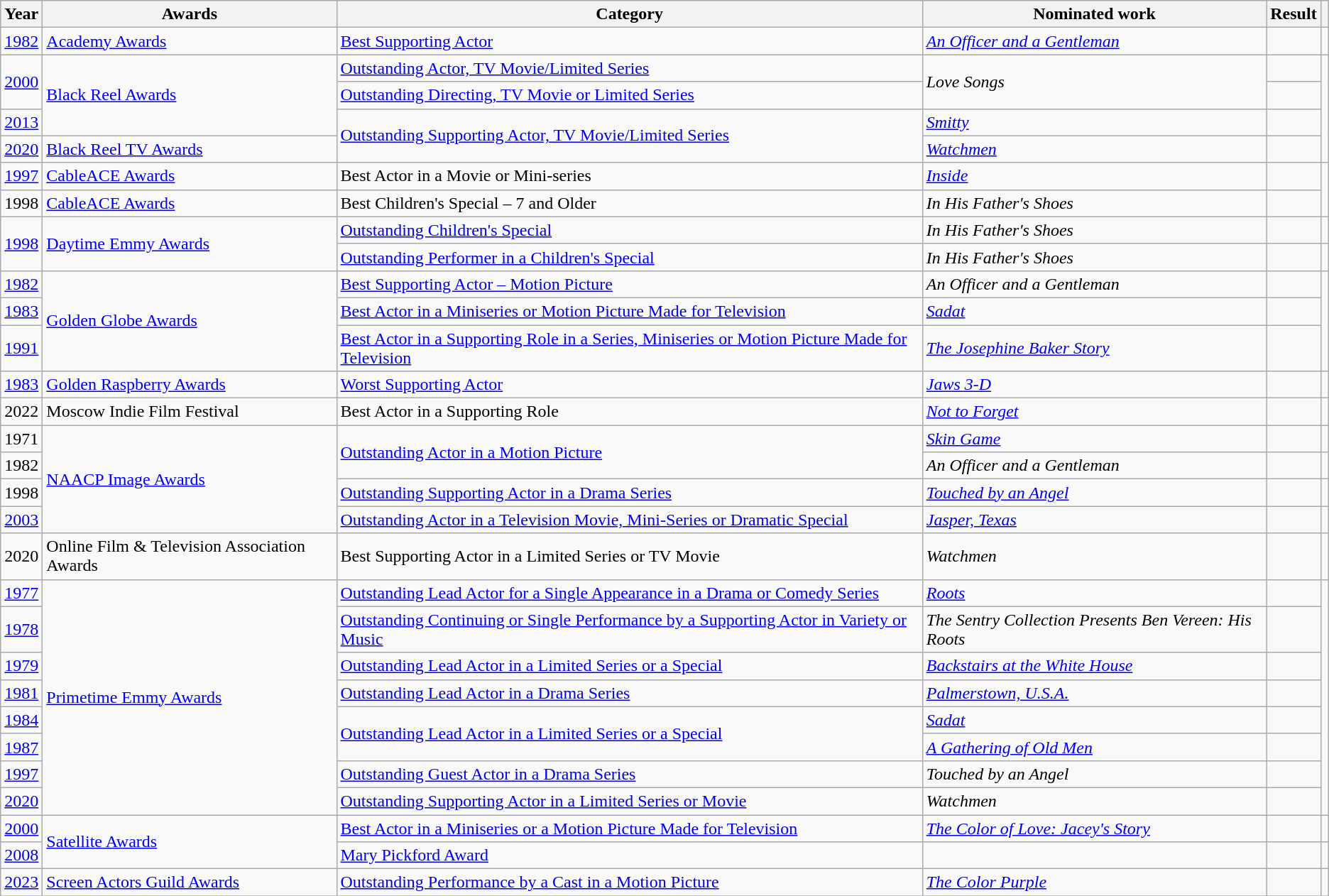<table class="wikitable plainrowheaders">
<tr>
<th>Year</th>
<th>Awards</th>
<th>Category</th>
<th>Nominated work</th>
<th>Result</th>
<th class=unsortable></th>
</tr>
<tr>
<td><a href='#'>1982</a></td>
<td><a href='#'>Academy Awards</a></td>
<td><a href='#'>Best Supporting Actor</a></td>
<td><em><a href='#'>An Officer and a Gentleman</a></em></td>
<td></td>
<td align="center"></td>
</tr>
<tr>
<td rowspan="2"><a href='#'>2000</a></td>
<td rowspan="3"><a href='#'>Black Reel Awards</a></td>
<td><a href='#'>Outstanding Actor, TV Movie/Limited Series</a></td>
<td rowspan="2"><em>Love Songs</em></td>
<td></td>
<td align="center" rowspan="4"></td>
</tr>
<tr>
<td><a href='#'>Outstanding Directing, TV Movie or Limited Series</a></td>
<td></td>
</tr>
<tr>
<td><a href='#'>2013</a></td>
<td rowspan="2"><a href='#'>Outstanding Supporting Actor, TV Movie/Limited Series</a></td>
<td><em><a href='#'>Smitty</a></em></td>
<td></td>
</tr>
<tr>
<td><a href='#'>2020</a></td>
<td><a href='#'>Black Reel TV Awards</a></td>
<td><em><a href='#'>Watchmen</a></em></td>
<td></td>
</tr>
<tr>
<td><a href='#'>1997</a></td>
<td><a href='#'>CableACE Awards</a></td>
<td>Best Actor in a Movie or Mini-series</td>
<td><em><a href='#'>Inside</a></em></td>
<td></td>
<td align="center" rowspan="2"></td>
</tr>
<tr>
<td>1998</td>
<td><a href='#'>CableACE Awards</a></td>
<td>Best Children's Special – 7 and Older</td>
<td><em>In His Father's Shoes</em></td>
<td></td>
</tr>
<tr>
<td rowspan="2"><a href='#'>1998</a></td>
<td rowspan="2"><a href='#'>Daytime Emmy Awards</a></td>
<td><a href='#'>Outstanding Children's Special</a></td>
<td><em>In His Father's Shoes</em></td>
<td></td>
<td align="center"></td>
</tr>
<tr>
<td><a href='#'>Outstanding Performer in a Children's Special</a></td>
<td><em>In His Father's Shoes</em></td>
<td></td>
<td align="center"></td>
</tr>
<tr>
<td><a href='#'>1982</a></td>
<td rowspan="3"><a href='#'>Golden Globe Awards</a></td>
<td><a href='#'>Best Supporting Actor – Motion Picture</a></td>
<td><em>An Officer and a Gentleman</em></td>
<td></td>
<td align="center" rowspan="3"></td>
</tr>
<tr>
<td><a href='#'>1983</a></td>
<td><a href='#'>Best Actor in a Miniseries or Motion Picture Made for Television</a></td>
<td><em><a href='#'>Sadat</a></em></td>
<td></td>
</tr>
<tr>
<td><a href='#'>1991</a></td>
<td><a href='#'>Best Actor in a Supporting Role in a Series, Miniseries or Motion Picture Made for Television</a></td>
<td><em><a href='#'>The Josephine Baker Story</a></em></td>
<td></td>
</tr>
<tr>
<td><a href='#'>1983</a></td>
<td><a href='#'>Golden Raspberry Awards</a></td>
<td><a href='#'>Worst Supporting Actor</a></td>
<td><em><a href='#'>Jaws 3-D</a></em></td>
<td></td>
<td align="center"></td>
</tr>
<tr>
<td>2022</td>
<td>Moscow Indie Film Festival</td>
<td>Best Actor in a Supporting Role</td>
<td><em><a href='#'>Not to Forget</a></em></td>
<td></td>
<td align="center"></td>
</tr>
<tr>
<td>1971</td>
<td rowspan="4"><a href='#'>NAACP Image Awards</a></td>
<td rowspan="2"><a href='#'>Outstanding Actor in a Motion Picture</a></td>
<td><em><a href='#'>Skin Game</a></em></td>
<td></td>
<td align="center"></td>
</tr>
<tr>
<td>1982</td>
<td><em>An Officer and a Gentleman</em></td>
<td></td>
<td align="center"></td>
</tr>
<tr>
<td>1998</td>
<td><a href='#'>Outstanding Supporting Actor in a Drama Series</a></td>
<td><em><a href='#'>Touched by an Angel</a></em></td>
<td></td>
<td align="center"></td>
</tr>
<tr>
<td><a href='#'>2003</a></td>
<td><a href='#'>Outstanding Actor in a Television Movie, Mini-Series or Dramatic Special</a></td>
<td><em><a href='#'>Jasper, Texas</a></em></td>
<td></td>
<td align="center"></td>
</tr>
<tr>
<td>2020</td>
<td>Online Film & Television Association Awards</td>
<td>Best Supporting Actor in a Limited Series or TV Movie</td>
<td><em>Watchmen</em></td>
<td></td>
<td align="center"></td>
</tr>
<tr>
<td><a href='#'>1977</a></td>
<td rowspan="8"><a href='#'>Primetime Emmy Awards</a></td>
<td><a href='#'>Outstanding Lead Actor for a Single Appearance in a Drama or Comedy Series</a></td>
<td><em><a href='#'>Roots</a></em> </td>
<td></td>
<td align="center" rowspan="8"></td>
</tr>
<tr>
<td><a href='#'>1978</a></td>
<td><a href='#'>Outstanding Continuing or Single Performance by a Supporting Actor in Variety or Music</a></td>
<td><em>The Sentry Collection Presents Ben Vereen: His Roots</em></td>
<td></td>
</tr>
<tr>
<td><a href='#'>1979</a></td>
<td><a href='#'>Outstanding Lead Actor in a Limited Series or a Special</a></td>
<td><em><a href='#'>Backstairs at the White House</a></em></td>
<td></td>
</tr>
<tr>
<td><a href='#'>1981</a></td>
<td><a href='#'>Outstanding Lead Actor in a Drama Series</a></td>
<td><em><a href='#'>Palmerstown, U.S.A.</a></em> </td>
<td></td>
</tr>
<tr>
<td><a href='#'>1984</a></td>
<td rowspan="2"><a href='#'>Outstanding Lead Actor in a Limited Series or a Special</a></td>
<td><em><a href='#'>Sadat</a></em></td>
<td></td>
</tr>
<tr>
<td><a href='#'>1987</a></td>
<td><em><a href='#'>A Gathering of Old Men</a></em></td>
<td></td>
</tr>
<tr>
<td><a href='#'>1997</a></td>
<td><a href='#'>Outstanding Guest Actor in a Drama Series</a></td>
<td><em>Touched by an Angel</em></td>
<td></td>
</tr>
<tr>
<td><a href='#'>2020</a></td>
<td><a href='#'>Outstanding Supporting Actor in a Limited Series or Movie</a></td>
<td><em>Watchmen</em></td>
<td></td>
</tr>
<tr>
<td><a href='#'>2000</a></td>
<td rowspan="2"><a href='#'>Satellite Awards</a></td>
<td><a href='#'>Best Actor in a Miniseries or a Motion Picture Made for Television</a></td>
<td><em><a href='#'>The Color of Love: Jacey's Story</a></em></td>
<td></td>
<td align="center"></td>
</tr>
<tr>
<td><a href='#'>2008</a></td>
<td><a href='#'>Mary Pickford Award</a></td>
<td></td>
<td></td>
<td align="center"></td>
</tr>
<tr>
<td><a href='#'>2023</a></td>
<td><a href='#'>Screen Actors Guild Awards</a></td>
<td><a href='#'>Outstanding Performance by a Cast in a Motion Picture</a></td>
<td><em><a href='#'>The Color Purple</a></em></td>
<td></td>
<td align="center"></td>
</tr>
<tr>
</tr>
</table>
